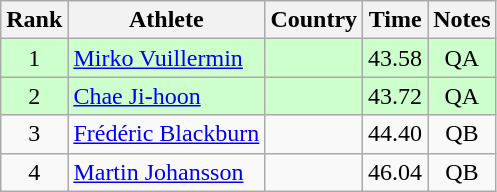<table class="wikitable" style="text-align:center">
<tr>
<th>Rank</th>
<th>Athlete</th>
<th>Country</th>
<th>Time</th>
<th>Notes</th>
</tr>
<tr bgcolor=ccffcc>
<td>1</td>
<td align=left><a href='#'>Mirko Vuillermin</a></td>
<td align=left></td>
<td>43.58</td>
<td>QA</td>
</tr>
<tr bgcolor=ccffcc>
<td>2</td>
<td align=left><a href='#'>Chae Ji-hoon</a></td>
<td align=left></td>
<td>43.72</td>
<td>QA</td>
</tr>
<tr>
<td>3</td>
<td align=left><a href='#'>Frédéric Blackburn</a></td>
<td align=left></td>
<td>44.40</td>
<td>QB</td>
</tr>
<tr>
<td>4</td>
<td align=left><a href='#'>Martin Johansson</a></td>
<td align=left></td>
<td>46.04</td>
<td>QB</td>
</tr>
</table>
